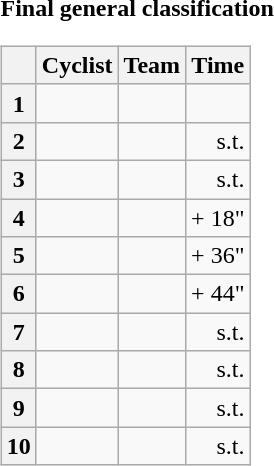<table>
<tr>
<td><strong>Final general classification</strong><br><table class="wikitable">
<tr>
<th scope="col"></th>
<th scope="col">Cyclist</th>
<th scope="col">Team</th>
<th scope="col">Time</th>
</tr>
<tr>
<th style="text-align:center;">1</th>
<td></td>
<td></td>
<td style="text-align:right;"></td>
</tr>
<tr>
<th style="text-align:center;">2</th>
<td></td>
<td></td>
<td style="text-align:right;">s.t.</td>
</tr>
<tr>
<th style="text-align:center;">3</th>
<td></td>
<td></td>
<td style="text-align:right;">s.t.</td>
</tr>
<tr>
<th style="text-align:center;">4</th>
<td></td>
<td></td>
<td style="text-align:right;">+ 18"</td>
</tr>
<tr>
<th style="text-align:center;">5</th>
<td></td>
<td></td>
<td style="text-align:right;">+ 36"</td>
</tr>
<tr>
<th style="text-align:center;">6</th>
<td></td>
<td></td>
<td style="text-align:right;">+ 44"</td>
</tr>
<tr>
<th style="text-align:center;">7</th>
<td></td>
<td></td>
<td style="text-align:right;">s.t.</td>
</tr>
<tr>
<th style="text-align:center;">8</th>
<td></td>
<td></td>
<td style="text-align:right;">s.t.</td>
</tr>
<tr>
<th style="text-align:center;">9</th>
<td></td>
<td></td>
<td style="text-align:right;">s.t.</td>
</tr>
<tr>
<th style="text-align:center;">10</th>
<td></td>
<td></td>
<td style="text-align:right;">s.t.</td>
</tr>
</table>
</td>
</tr>
</table>
